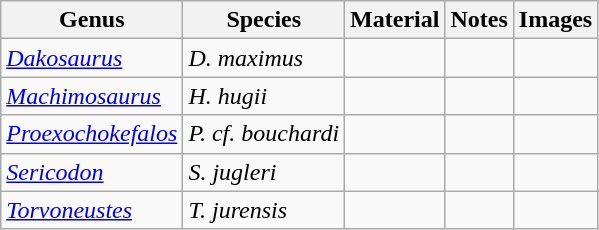<table class="wikitable">
<tr>
<th>Genus</th>
<th>Species</th>
<th>Material</th>
<th>Notes</th>
<th>Images</th>
</tr>
<tr>
<td><em><a href='#'>Dakosaurus</a></em></td>
<td><em>D. maximus</em></td>
<td></td>
<td></td>
<td></td>
</tr>
<tr>
<td><em><a href='#'>Machimosaurus</a></em></td>
<td><em>H. hugii</em></td>
<td></td>
<td></td>
<td></td>
</tr>
<tr>
<td><em><a href='#'>Proexochokefalos</a></em></td>
<td><em>P. cf. bouchardi </em></td>
<td></td>
<td></td>
<td></td>
</tr>
<tr>
<td><em><a href='#'>Sericodon</a></em></td>
<td><em>S. jugleri</em></td>
<td></td>
<td></td>
<td></td>
</tr>
<tr>
<td><em><a href='#'>Torvoneustes</a></em></td>
<td><em>T. jurensis</em></td>
<td></td>
<td></td>
<td></td>
</tr>
</table>
